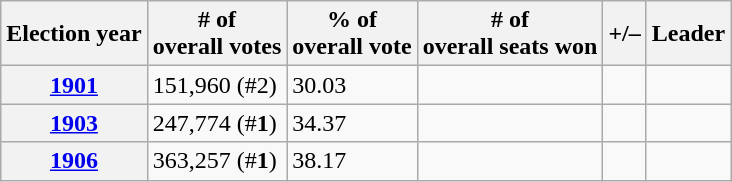<table class=wikitable>
<tr>
<th>Election year</th>
<th># of<br>overall votes</th>
<th>% of<br>overall vote</th>
<th># of<br>overall seats won</th>
<th>+/–</th>
<th>Leader</th>
</tr>
<tr>
<th><a href='#'>1901</a></th>
<td>151,960 (#2)</td>
<td>30.03</td>
<td></td>
<td></td>
<td></td>
</tr>
<tr>
<th><a href='#'>1903</a></th>
<td>247,774 (#<strong>1</strong>)</td>
<td>34.37</td>
<td></td>
<td></td>
<td></td>
</tr>
<tr>
<th><a href='#'>1906</a></th>
<td>363,257 (#<strong>1</strong>)</td>
<td>38.17</td>
<td></td>
<td></td>
<td></td>
</tr>
</table>
